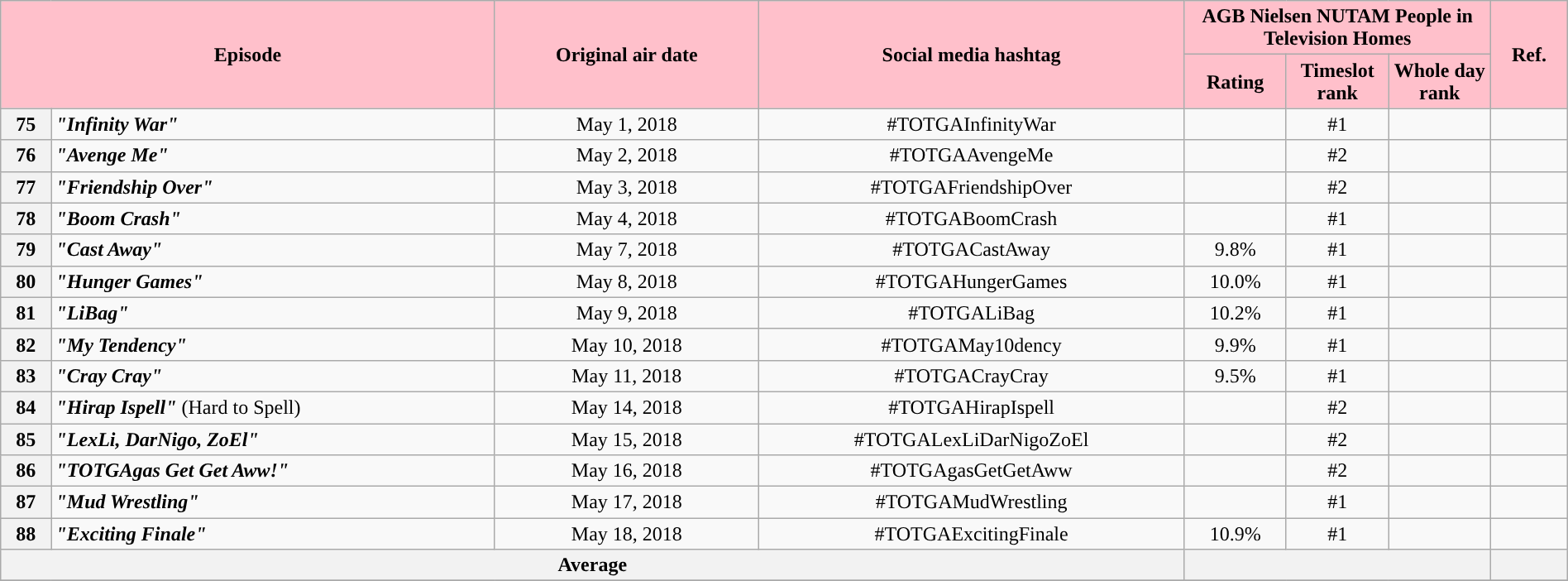<table class="wikitable" style="text-align:center; font-size:100%; line-height:18px;" width="100%">
<tr>
<th style="background-color:#FFC0CB; color:#000000;" colspan="2" rowspan="2">Episode</th>
<th style="background-color:#FFC0CB; color:black" rowspan="2">Original air date</th>
<th style="background-color:#FFC0CB; color:black" rowspan="2">Social media hashtag</th>
<th style="background-color:#FFC0CB; color:#000000;" colspan="3">AGB Nielsen NUTAM People in Television Homes</th>
<th style="background-color:#FFC0CB; color:#000000;" rowspan="2">Ref.</th>
</tr>
<tr>
<th style="background-color:#FFC0CB; width:75px; color:#000000;">Rating</th>
<th style="background-color:#FFC0CB; width:75px; color:#000000;">Timeslot<br>rank</th>
<th style="background-color:#FFC0CB; width:75px; color:#000000;">Whole day<br>rank</th>
</tr>
<tr>
<th>75</th>
<td style="text-align: left;"><strong><em>"Infinity War"</em></strong></td>
<td>May 1, 2018</td>
<td>#TOTGAInfinityWar</td>
<td></td>
<td>#1</td>
<td></td>
<td></td>
</tr>
<tr>
<th>76</th>
<td style="text-align: left;"><strong><em>"Avenge Me"</em></strong></td>
<td>May 2, 2018</td>
<td>#TOTGAAvengeMe</td>
<td></td>
<td>#2</td>
<td></td>
<td></td>
</tr>
<tr>
<th>77</th>
<td style="text-align: left;"><strong><em>"Friendship Over"</em></strong></td>
<td>May 3, 2018</td>
<td>#TOTGAFriendshipOver</td>
<td></td>
<td>#2</td>
<td></td>
<td></td>
</tr>
<tr>
<th>78</th>
<td style="text-align: left;"><strong><em>"Boom Crash"</em></strong></td>
<td>May 4, 2018</td>
<td>#TOTGABoomCrash</td>
<td></td>
<td>#1</td>
<td></td>
<td></td>
</tr>
<tr>
<th>79</th>
<td style="text-align: left;"><strong><em>"Cast Away"</em></strong></td>
<td>May 7, 2018</td>
<td>#TOTGACastAway</td>
<td>9.8%</td>
<td>#1</td>
<td></td>
<td></td>
</tr>
<tr>
<th>80</th>
<td style="text-align: left;"><strong><em>"Hunger Games"</em></strong></td>
<td>May 8, 2018</td>
<td>#TOTGAHungerGames</td>
<td>10.0%</td>
<td>#1</td>
<td></td>
<td></td>
</tr>
<tr>
<th>81</th>
<td style="text-align: left;"><strong><em>"LiBag"</em></strong></td>
<td>May 9, 2018</td>
<td>#TOTGALiBag</td>
<td>10.2%</td>
<td>#1</td>
<td></td>
<td></td>
</tr>
<tr>
<th>82</th>
<td style="text-align: left;"><strong><em>"My Tendency"</em></strong></td>
<td>May 10, 2018</td>
<td>#TOTGAMay10dency</td>
<td>9.9%</td>
<td>#1</td>
<td></td>
<td></td>
</tr>
<tr>
<th>83</th>
<td style="text-align: left;"><strong><em>"Cray Cray"</em></strong></td>
<td>May 11, 2018</td>
<td>#TOTGACrayCray</td>
<td>9.5%</td>
<td>#1</td>
<td></td>
<td></td>
</tr>
<tr>
<th>84</th>
<td style="text-align: left;"><strong><em>"Hirap Ispell"</em></strong> (Hard to Spell)</td>
<td>May 14, 2018</td>
<td>#TOTGAHirapIspell</td>
<td></td>
<td>#2</td>
<td></td>
<td></td>
</tr>
<tr>
<th>85</th>
<td style="text-align: left;"><strong><em>"LexLi, DarNigo, ZoEl"</em></strong></td>
<td>May 15, 2018</td>
<td>#TOTGALexLiDarNigoZoEl</td>
<td></td>
<td>#2</td>
<td></td>
<td></td>
</tr>
<tr>
<th>86</th>
<td style="text-align: left;"><strong><em>"TOTGAgas Get Get Aww!"</em></strong></td>
<td>May 16, 2018</td>
<td>#TOTGAgasGetGetAww</td>
<td></td>
<td>#2</td>
<td></td>
<td></td>
</tr>
<tr>
<th>87</th>
<td style="text-align: left;"><strong><em>"Mud Wrestling"</em></strong></td>
<td>May 17, 2018</td>
<td>#TOTGAMudWrestling</td>
<td></td>
<td>#1</td>
<td></td>
<td></td>
</tr>
<tr>
<th>88</th>
<td style="text-align: left;"><strong><em>"Exciting Finale"</em></strong></td>
<td>May 18, 2018</td>
<td>#TOTGAExcitingFinale</td>
<td>10.9%</td>
<td>#1</td>
<td></td>
<td></td>
</tr>
<tr>
<th colspan="4">Average</th>
<th colspan="3"></th>
<th></th>
</tr>
<tr>
</tr>
</table>
